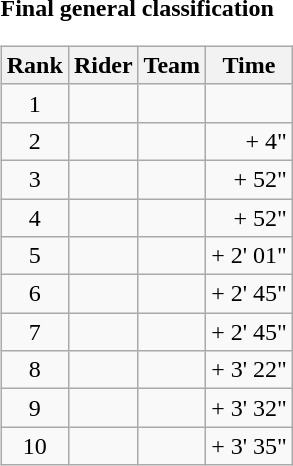<table>
<tr>
<td><strong>Final general classification</strong><br><table class="wikitable">
<tr>
<th scope="col">Rank</th>
<th scope="col">Rider</th>
<th scope="col">Team</th>
<th scope="col">Time</th>
</tr>
<tr>
<td style="text-align:center;">1</td>
<td></td>
<td></td>
<td style="text-align:right;"></td>
</tr>
<tr>
<td style="text-align:center;">2</td>
<td></td>
<td></td>
<td style="text-align:right;">+ 4"</td>
</tr>
<tr>
<td style="text-align:center;">3</td>
<td></td>
<td></td>
<td style="text-align:right;">+ 52"</td>
</tr>
<tr>
<td style="text-align:center;">4</td>
<td></td>
<td></td>
<td style="text-align:right;">+ 52"</td>
</tr>
<tr>
<td style="text-align:center;">5</td>
<td></td>
<td></td>
<td style="text-align:right;">+ 2' 01"</td>
</tr>
<tr>
<td style="text-align:center;">6</td>
<td></td>
<td></td>
<td style="text-align:right;">+ 2' 45"</td>
</tr>
<tr>
<td style="text-align:center;">7</td>
<td></td>
<td></td>
<td style="text-align:right;">+ 2' 45"</td>
</tr>
<tr>
<td style="text-align:center;">8</td>
<td></td>
<td></td>
<td style="text-align:right;">+ 3' 22"</td>
</tr>
<tr>
<td style="text-align:center;">9</td>
<td></td>
<td></td>
<td style="text-align:right;">+ 3' 32"</td>
</tr>
<tr>
<td style="text-align:center;">10</td>
<td></td>
<td></td>
<td style="text-align:right;">+ 3' 35"</td>
</tr>
</table>
</td>
</tr>
</table>
